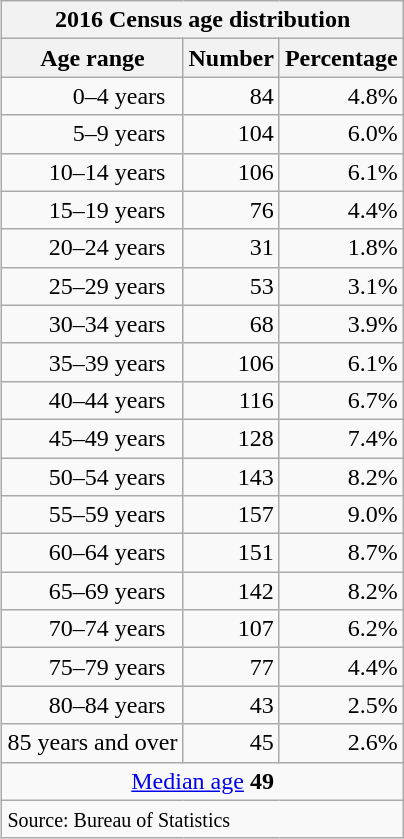<table class="wikitable" align="right">
<tr>
<th colspan=3 align=center>2016 Census age distribution</th>
</tr>
<tr>
<th>Age range</th>
<th>Number</th>
<th>Percentage</th>
</tr>
<tr align=right>
<td>0–4 years   </td>
<td>84</td>
<td>4.8%</td>
</tr>
<tr align=right>
<td>5–9 years   </td>
<td>104</td>
<td>6.0%</td>
</tr>
<tr align=right>
<td>10–14 years  </td>
<td>106</td>
<td>6.1%</td>
</tr>
<tr align=right>
<td>15–19 years  </td>
<td>76</td>
<td>4.4%</td>
</tr>
<tr align=right>
<td>20–24 years  </td>
<td>31</td>
<td>1.8%</td>
</tr>
<tr align=right>
<td>25–29 years  </td>
<td>53</td>
<td>3.1%</td>
</tr>
<tr align=right>
<td>30–34 years  </td>
<td>68</td>
<td>3.9%</td>
</tr>
<tr align=right>
<td>35–39 years  </td>
<td>106</td>
<td>6.1%</td>
</tr>
<tr align=right>
<td>40–44 years  </td>
<td>116</td>
<td>6.7%</td>
</tr>
<tr align=right>
<td>45–49 years  </td>
<td>128</td>
<td>7.4%</td>
</tr>
<tr align=right>
<td>50–54 years  </td>
<td>143</td>
<td>8.2%</td>
</tr>
<tr align=right>
<td>55–59 years  </td>
<td>157</td>
<td>9.0%</td>
</tr>
<tr align=right>
<td>60–64 years  </td>
<td>151</td>
<td>8.7%</td>
</tr>
<tr align=right>
<td>65–69 years  </td>
<td>142</td>
<td>8.2%</td>
</tr>
<tr align=right>
<td>70–74 years  </td>
<td>107</td>
<td>6.2%</td>
</tr>
<tr align=right>
<td>75–79 years  </td>
<td>77</td>
<td>4.4%</td>
</tr>
<tr align=right>
<td>80–84 years  </td>
<td>43</td>
<td>2.5%</td>
</tr>
<tr align=right>
<td>85 years and over</td>
<td>45</td>
<td>2.6%</td>
</tr>
<tr align=right>
<td align=center colspan=3><a href='#'>Median age</a> <strong>49</strong></td>
</tr>
<tr>
<td colspan="3" style="text-align:left;"><small>Source: Bureau of Statistics</small></td>
</tr>
</table>
